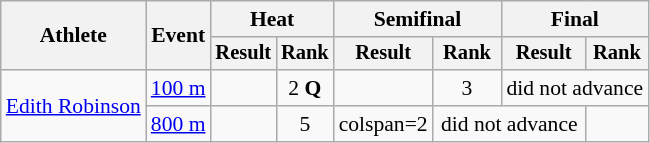<table class="wikitable" style="font-size:90%">
<tr>
<th rowspan=2>Athlete</th>
<th rowspan=2>Event</th>
<th colspan=2>Heat</th>
<th colspan=2>Semifinal</th>
<th colspan=2>Final</th>
</tr>
<tr style="font-size:95%">
<th>Result</th>
<th>Rank</th>
<th>Result</th>
<th>Rank</th>
<th>Result</th>
<th>Rank</th>
</tr>
<tr align=center>
<td align=left rowspan=2><a href='#'>Edith Robinson</a></td>
<td align=left><a href='#'>100 m</a></td>
<td></td>
<td>2 <strong>Q</strong></td>
<td></td>
<td>3</td>
<td colspan=2>did not advance</td>
</tr>
<tr align=center>
<td align=left><a href='#'>800 m</a></td>
<td></td>
<td>5</td>
<td>colspan=2 </td>
<td colspan=2>did not advance</td>
</tr>
</table>
